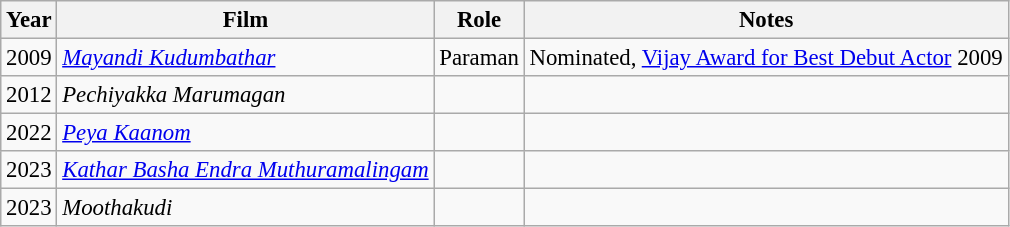<table class="wikitable" style="font-size:95%;">
<tr>
<th>Year</th>
<th>Film</th>
<th>Role</th>
<th>Notes</th>
</tr>
<tr>
<td>2009</td>
<td><em><a href='#'>Mayandi Kudumbathar</a></em></td>
<td>Paraman</td>
<td>Nominated, <a href='#'>Vijay Award for Best Debut Actor</a> 2009</td>
</tr>
<tr>
<td>2012</td>
<td><em>Pechiyakka Marumagan</em></td>
<td></td>
<td></td>
</tr>
<tr>
<td>2022</td>
<td><em><a href='#'>Peya Kaanom</a></em></td>
<td></td>
<td></td>
</tr>
<tr>
<td>2023</td>
<td><em><a href='#'>Kathar Basha Endra Muthuramalingam</a></em></td>
<td></td>
<td></td>
</tr>
<tr>
<td>2023</td>
<td><em>Moothakudi</em></td>
<td></td>
<td></td>
</tr>
</table>
